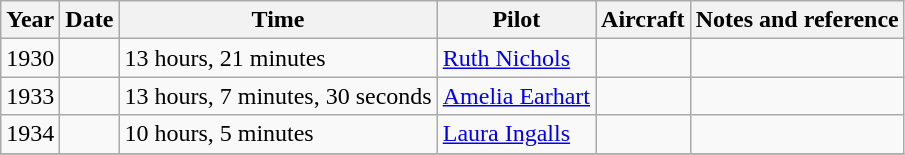<table class="wikitable mw-collapsible">
<tr>
<th>Year</th>
<th>Date</th>
<th>Time</th>
<th>Pilot</th>
<th>Aircraft</th>
<th>Notes and reference</th>
</tr>
<tr>
<td>1930</td>
<td></td>
<td>13 hours, 21 minutes</td>
<td><a href='#'>Ruth Nichols</a></td>
<td></td>
<td></td>
</tr>
<tr>
<td>1933</td>
<td></td>
<td>13 hours, 7 minutes, 30 seconds</td>
<td><a href='#'>Amelia Earhart</a></td>
<td></td>
<td></td>
</tr>
<tr>
<td>1934</td>
<td></td>
<td>10 hours, 5 minutes</td>
<td><a href='#'>Laura Ingalls</a></td>
<td></td>
<td></td>
</tr>
<tr>
</tr>
</table>
